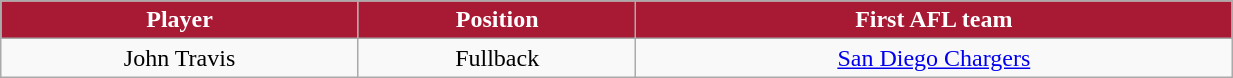<table class="wikitable" width="65%">
<tr align="center" style="background:#A81933;color:#FFFFFF;">
<td><strong>Player</strong></td>
<td><strong>Position</strong></td>
<td><strong>First AFL team</strong></td>
</tr>
<tr align="center" bgcolor="">
<td>John Travis</td>
<td>Fullback</td>
<td><a href='#'>San Diego Chargers</a></td>
</tr>
</table>
